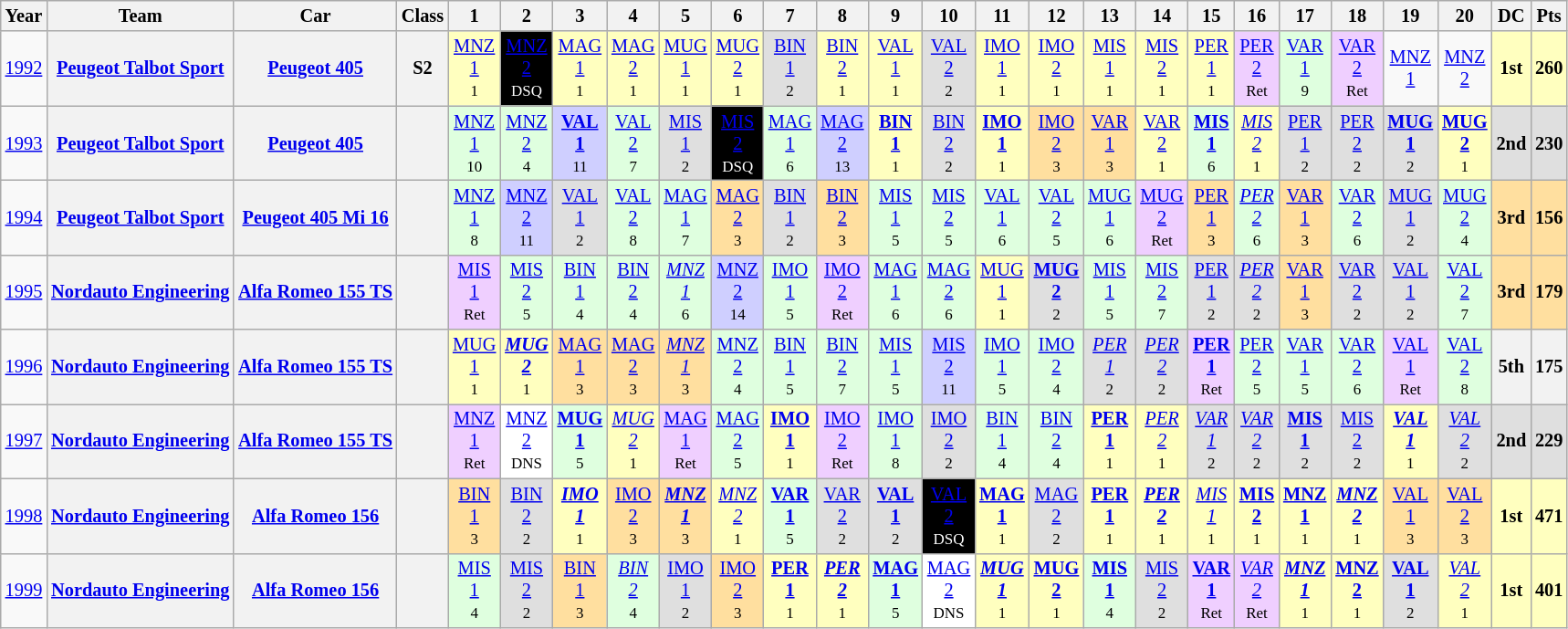<table class="wikitable" style="text-align:center; font-size:85%">
<tr>
<th>Year</th>
<th>Team</th>
<th>Car</th>
<th>Class</th>
<th>1</th>
<th>2</th>
<th>3</th>
<th>4</th>
<th>5</th>
<th>6</th>
<th>7</th>
<th>8</th>
<th>9</th>
<th>10</th>
<th>11</th>
<th>12</th>
<th>13</th>
<th>14</th>
<th>15</th>
<th>16</th>
<th>17</th>
<th>18</th>
<th>19</th>
<th>20</th>
<th>DC</th>
<th>Pts</th>
</tr>
<tr>
<td><a href='#'>1992</a></td>
<th nowrap><a href='#'>Peugeot Talbot Sport</a></th>
<th nowrap><a href='#'>Peugeot 405</a></th>
<th>S2</th>
<td style="background:#FFFFBF;"><a href='#'>MNZ<br>1</a><br><small>1</small></td>
<td style="background:black; color:white"><a href='#'><span>MNZ<br>2</span></a><br><small>DSQ</small></td>
<td style="background:#FFFFBF;"><a href='#'>MAG<br>1</a><br><small>1</small></td>
<td style="background:#FFFFBF;"><a href='#'>MAG<br>2</a><br><small>1</small></td>
<td style="background:#FFFFBF;"><a href='#'>MUG<br>1</a><br><small>1</small></td>
<td style="background:#FFFFBF;"><a href='#'>MUG<br>2</a><br><small>1</small></td>
<td style="background:#DFDFDF;"><a href='#'>BIN<br>1</a><br><small>2</small></td>
<td style="background:#FFFFBF;"><a href='#'>BIN<br>2</a><br><small>1</small></td>
<td style="background:#FFFFBF;"><a href='#'>VAL<br>1</a><br><small>1</small></td>
<td style="background:#DFDFDF;"><a href='#'>VAL<br>2</a><br><small>2</small></td>
<td style="background:#FFFFBF;"><a href='#'>IMO<br>1</a><br><small>1</small></td>
<td style="background:#FFFFBF;"><a href='#'>IMO<br>2</a><br><small>1</small></td>
<td style="background:#FFFFBF;"><a href='#'>MIS<br>1</a><br><small>1</small></td>
<td style="background:#FFFFBF;"><a href='#'>MIS<br>2</a><br><small>1</small></td>
<td style="background:#FFFFBF;"><a href='#'>PER<br>1</a><br><small>1</small></td>
<td style="background:#EFCFFF;"><a href='#'>PER<br>2</a><br><small>Ret</small></td>
<td style="background:#DFFFDF;"><a href='#'>VAR<br>1</a><br><small>9</small></td>
<td style="background:#EFCFFF;"><a href='#'>VAR<br>2</a><br><small>Ret</small></td>
<td><a href='#'>MNZ<br>1</a></td>
<td><a href='#'>MNZ<br>2</a></td>
<th style="background:#FFFFBF;">1st</th>
<th style="background:#FFFFBF;">260</th>
</tr>
<tr>
<td><a href='#'>1993</a></td>
<th nowrap><a href='#'>Peugeot Talbot Sport</a></th>
<th nowrap><a href='#'>Peugeot 405</a></th>
<th></th>
<td style="background:#DFFFDF;"><a href='#'>MNZ<br>1</a><br><small>10</small></td>
<td style="background:#DFFFDF;"><a href='#'>MNZ<br>2</a><br><small>4</small></td>
<td style="background:#CFCFFF;"><strong><a href='#'>VAL<br>1</a></strong><br><small>11</small></td>
<td style="background:#DFFFDF;"><a href='#'>VAL<br>2</a><br><small>7</small></td>
<td style="background:#DFDFDF;"><a href='#'>MIS<br>1</a><br><small>2</small></td>
<td style="background:black; color:white"><a href='#'><span>MIS<br>2</span></a><br><small>DSQ</small></td>
<td style="background:#DFFFDF;"><a href='#'>MAG<br>1</a><br><small>6</small></td>
<td style="background:#CFCFFF;"><a href='#'>MAG<br>2</a><br><small>13</small></td>
<td style="background:#FFFFBF;"><strong><a href='#'>BIN<br>1</a></strong><br><small>1</small></td>
<td style="background:#DFDFDF;"><a href='#'>BIN<br>2</a><br><small>2</small></td>
<td style="background:#FFFFBF;"><strong><a href='#'>IMO<br>1</a></strong><br><small>1</small></td>
<td style="background:#FFDF9F;"><a href='#'>IMO<br>2</a><br><small>3</small></td>
<td style="background:#FFDF9F;"><a href='#'>VAR<br>1</a><br><small>3</small></td>
<td style="background:#FFFFBF;"><a href='#'>VAR<br>2</a><br><small>1</small></td>
<td style="background:#DFFFDF;"><strong><a href='#'>MIS<br>1</a></strong><br><small>6</small></td>
<td style="background:#FFFFBF;"><em><a href='#'>MIS<br>2</a></em><br><small>1</small></td>
<td style="background:#DFDFDF;"><a href='#'>PER<br>1</a><br><small>2</small></td>
<td style="background:#DFDFDF;"><a href='#'>PER<br>2</a><br><small>2</small></td>
<td style="background:#DFDFDF;"><strong><a href='#'>MUG<br>1</a></strong><br><small>2</small></td>
<td style="background:#FFFFBF;"><strong><a href='#'>MUG<br>2</a></strong><br><small>1</small></td>
<th style="background:#DFDFDF;">2nd</th>
<th style="background:#DFDFDF;">230</th>
</tr>
<tr>
<td><a href='#'>1994</a></td>
<th nowrap><a href='#'>Peugeot Talbot Sport</a></th>
<th nowrap><a href='#'>Peugeot 405 Mi 16</a></th>
<th></th>
<td style="background:#DFFFDF;"><a href='#'>MNZ<br>1</a><br><small>8</small></td>
<td style="background:#CFCFFF;"><a href='#'>MNZ<br>2</a><br><small>11</small></td>
<td style="background:#DFDFDF;"><a href='#'>VAL<br>1</a><br><small>2</small></td>
<td style="background:#DFFFDF;"><a href='#'>VAL<br>2</a><br><small>8</small></td>
<td style="background:#DFFFDF;"><a href='#'>MAG<br>1</a><br><small>7</small></td>
<td style="background:#FFDF9F;"><a href='#'>MAG<br>2</a><br><small>3</small></td>
<td style="background:#DFDFDF;"><a href='#'>BIN<br>1</a><br><small>2</small></td>
<td style="background:#FFDF9F;"><a href='#'>BIN<br>2</a><br><small>3</small></td>
<td style="background:#DFFFDF;"><a href='#'>MIS<br>1</a><br><small>5</small></td>
<td style="background:#DFFFDF;"><a href='#'>MIS<br>2</a><br><small>5</small></td>
<td style="background:#DFFFDF;"><a href='#'>VAL<br>1</a><br><small>6</small></td>
<td style="background:#DFFFDF;"><a href='#'>VAL<br>2</a><br><small>5</small></td>
<td style="background:#DFFFDF;"><a href='#'>MUG<br>1</a><br><small>6</small></td>
<td style="background:#EFCFFF;"><a href='#'>MUG<br>2</a><br><small>Ret</small></td>
<td style="background:#FFDF9F;"><a href='#'>PER<br>1</a><br><small>3</small></td>
<td style="background:#DFFFDF;"><em><a href='#'>PER<br>2</a></em><br><small>6</small></td>
<td style="background:#FFDF9F;"><a href='#'>VAR<br>1</a><br><small>3</small></td>
<td style="background:#DFFFDF;"><a href='#'>VAR<br>2</a><br><small>6</small></td>
<td style="background:#DFDFDF;"><a href='#'>MUG<br>1</a><br><small>2</small></td>
<td style="background:#DFFFDF;"><a href='#'>MUG<br>2</a><br><small>4</small></td>
<th style="background:#FFDF9F;">3rd</th>
<th style="background:#FFDF9F;">156</th>
</tr>
<tr>
<td><a href='#'>1995</a></td>
<th nowrap><a href='#'>Nordauto Engineering</a></th>
<th nowrap><a href='#'>Alfa Romeo 155 TS</a></th>
<th></th>
<td style="background:#EFCFFF;"><a href='#'>MIS<br>1</a><br><small>Ret</small></td>
<td style="background:#DFFFDF;"><a href='#'>MIS<br>2</a><br><small>5</small></td>
<td style="background:#DFFFDF;"><a href='#'>BIN<br>1</a><br><small>4</small></td>
<td style="background:#DFFFDF;"><a href='#'>BIN<br>2</a><br><small>4</small></td>
<td style="background:#DFFFDF;"><em><a href='#'>MNZ<br>1</a></em><br><small>6</small></td>
<td style="background:#CFCFFF;"><a href='#'>MNZ<br>2</a><br><small>14</small></td>
<td style="background:#DFFFDF;"><a href='#'>IMO<br>1</a><br><small>5</small></td>
<td style="background:#EFCFFF;"><a href='#'>IMO<br>2</a><br><small>Ret</small></td>
<td style="background:#DFFFDF;"><a href='#'>MAG<br>1</a><br><small>6</small></td>
<td style="background:#DFFFDF;"><a href='#'>MAG<br>2</a><br><small>6</small></td>
<td style="background:#FFFFBF;"><a href='#'>MUG<br>1</a><br><small>1</small></td>
<td style="background:#DFDFDF;"><strong><a href='#'>MUG<br>2</a></strong><br><small>2</small></td>
<td style="background:#DFFFDF;"><a href='#'>MIS<br>1</a><br><small>5</small></td>
<td style="background:#DFFFDF;"><a href='#'>MIS<br>2</a><br><small>7</small></td>
<td style="background:#DFDFDF;"><a href='#'>PER<br>1</a><br><small>2</small></td>
<td style="background:#DFDFDF;"><em><a href='#'>PER<br>2</a></em><br><small>2</small></td>
<td style="background:#FFDF9F;"><a href='#'>VAR<br>1</a><br><small>3</small></td>
<td style="background:#DFDFDF;"><a href='#'>VAR<br>2</a><br><small>2</small></td>
<td style="background:#DFDFDF;"><a href='#'>VAL<br>1</a><br><small>2</small></td>
<td style="background:#DFFFDF;"><a href='#'>VAL<br>2</a><br><small>7</small></td>
<th style="background:#FFDF9F;">3rd</th>
<th style="background:#FFDF9F;">179</th>
</tr>
<tr>
<td><a href='#'>1996</a></td>
<th nowrap><a href='#'>Nordauto Engineering</a></th>
<th nowrap><a href='#'>Alfa Romeo 155 TS</a></th>
<th></th>
<td style="background:#FFFFBF;"><a href='#'>MUG<br>1</a><br><small>1</small></td>
<td style="background:#FFFFBF;"><strong><em><a href='#'>MUG<br>2</a></em></strong><br><small>1</small></td>
<td style="background:#FFDF9F;"><a href='#'>MAG<br>1</a><br><small>3</small></td>
<td style="background:#FFDF9F;"><a href='#'>MAG<br>2</a><br><small>3</small></td>
<td style="background:#FFDF9F;"><em><a href='#'>MNZ<br>1</a></em><br><small>3</small></td>
<td style="background:#DFFFDF;"><a href='#'>MNZ<br>2</a><br><small>4</small></td>
<td style="background:#DFFFDF;"><a href='#'>BIN<br>1</a><br><small>5</small></td>
<td style="background:#DFFFDF;"><a href='#'>BIN<br>2</a><br><small>7</small></td>
<td style="background:#DFFFDF;"><a href='#'>MIS<br>1</a><br><small>5</small></td>
<td style="background:#CFCFFF;"><a href='#'>MIS<br>2</a><br><small>11</small></td>
<td style="background:#DFFFDF;"><a href='#'>IMO<br>1</a><br><small>5</small></td>
<td style="background:#DFFFDF;"><a href='#'>IMO<br>2</a><br><small>4</small></td>
<td style="background:#DFDFDF;"><em><a href='#'>PER<br>1</a></em><br><small>2</small></td>
<td style="background:#DFDFDF;"><em><a href='#'>PER<br>2</a></em><br><small>2</small></td>
<td style="background:#EFCFFF;"><strong><a href='#'>PER<br>1</a></strong><br><small>Ret</small></td>
<td style="background:#DFFFDF;"><a href='#'>PER<br>2</a><br><small>5</small></td>
<td style="background:#DFFFDF;"><a href='#'>VAR<br>1</a><br><small>5</small></td>
<td style="background:#DFFFDF;"><a href='#'>VAR<br>2</a><br><small>6</small></td>
<td style="background:#EFCFFF;"><a href='#'>VAL<br>1</a><br><small>Ret</small></td>
<td style="background:#DFFFDF;"><a href='#'>VAL<br>2</a><br><small>8</small></td>
<th>5th</th>
<th>175</th>
</tr>
<tr>
<td><a href='#'>1997</a></td>
<th nowrap><a href='#'>Nordauto Engineering</a></th>
<th nowrap><a href='#'>Alfa Romeo 155 TS</a></th>
<th></th>
<td style="background:#EFCFFF;"><a href='#'>MNZ<br>1</a><br><small>Ret</small></td>
<td style="background:#FFFFFF;"><a href='#'>MNZ<br>2</a><br><small>DNS</small></td>
<td style="background:#DFFFDF;"><strong><a href='#'>MUG<br>1</a></strong><br><small>5</small></td>
<td style="background:#FFFFBF;"><em><a href='#'>MUG<br>2</a></em><br><small>1</small></td>
<td style="background:#EFCFFF;"><a href='#'>MAG<br>1</a><br><small>Ret</small></td>
<td style="background:#DFFFDF;"><a href='#'>MAG<br>2</a><br><small>5</small></td>
<td style="background:#FFFFBF;"><strong><a href='#'>IMO<br>1</a></strong><br><small>1</small></td>
<td style="background:#EFCFFF;"><a href='#'>IMO<br>2</a><br><small>Ret</small></td>
<td style="background:#DFFFDF;"><a href='#'>IMO<br>1</a><br><small>8</small></td>
<td style="background:#DFDFDF;"><a href='#'>IMO<br>2</a><br><small>2</small></td>
<td style="background:#DFFFDF;"><a href='#'>BIN<br>1</a><br><small>4</small></td>
<td style="background:#DFFFDF;"><a href='#'>BIN<br>2</a><br><small>4</small></td>
<td style="background:#FFFFBF;"><strong><a href='#'>PER<br>1</a></strong><br><small>1</small></td>
<td style="background:#FFFFBF;"><em><a href='#'>PER<br>2</a></em><br><small>1</small></td>
<td style="background:#DFDFDF;"><em><a href='#'>VAR<br>1</a></em><br><small>2</small></td>
<td style="background:#DFDFDF;"><em><a href='#'>VAR<br>2</a></em><br><small>2</small></td>
<td style="background:#DFDFDF;"><strong><a href='#'>MIS<br>1</a></strong><br><small>2</small></td>
<td style="background:#DFDFDF;"><a href='#'>MIS<br>2</a><br><small>2</small></td>
<td style="background:#FFFFBF;"><strong><em><a href='#'>VAL<br>1</a></em></strong><br><small>1</small></td>
<td style="background:#DFDFDF;"><em><a href='#'>VAL<br>2</a></em><br><small>2</small></td>
<th style="background:#DFDFDF;">2nd</th>
<th style="background:#DFDFDF;">229</th>
</tr>
<tr>
<td><a href='#'>1998</a></td>
<th nowrap><a href='#'>Nordauto Engineering</a></th>
<th nowrap><a href='#'>Alfa Romeo 156</a></th>
<th></th>
<td style="background:#FFDF9F;"><a href='#'>BIN<br>1</a><br><small>3</small></td>
<td style="background:#DFDFDF;"><a href='#'>BIN<br>2</a><br><small>2</small></td>
<td style="background:#FFFFBF;"><strong><em><a href='#'>IMO<br>1</a></em></strong><br><small>1</small></td>
<td style="background:#FFDF9F;"><a href='#'>IMO<br>2</a><br><small>3</small></td>
<td style="background:#FFDF9F;"><strong><em><a href='#'>MNZ<br>1</a></em></strong><br><small>3</small></td>
<td style="background:#FFFFBF;"><em><a href='#'>MNZ<br>2</a></em><br><small>1</small></td>
<td style="background:#DFFFDF;"><strong><a href='#'>VAR<br>1</a></strong><br><small>5</small></td>
<td style="background:#DFDFDF;"><a href='#'>VAR<br>2</a><br><small>2</small></td>
<td style="background:#DFDFDF;"><strong><a href='#'>VAL<br>1</a></strong><br><small>2</small></td>
<td style="background:black; color:white"><a href='#'><span>VAL<br>2</span></a><br><small>DSQ</small></td>
<td style="background:#FFFFBF;"><strong><a href='#'>MAG<br>1</a></strong><br><small>1</small></td>
<td style="background:#DFDFDF;"><a href='#'>MAG<br>2</a><br><small>2</small></td>
<td style="background:#FFFFBF;"><strong><a href='#'>PER<br>1</a></strong><br><small>1</small></td>
<td style="background:#FFFFBF;"><strong><em><a href='#'>PER<br>2</a></em></strong><br><small>1</small></td>
<td style="background:#FFFFBF;"><em><a href='#'>MIS<br>1</a></em><br><small>1</small></td>
<td style="background:#FFFFBF;"><strong><a href='#'>MIS<br>2</a></strong><br><small>1</small></td>
<td style="background:#FFFFBF;"><strong><a href='#'>MNZ<br>1</a></strong><br><small>1</small></td>
<td style="background:#FFFFBF;"><strong><em><a href='#'>MNZ<br>2</a></em></strong><br><small>1</small></td>
<td style="background:#FFDF9F;"><a href='#'>VAL<br>1</a><br><small>3</small></td>
<td style="background:#FFDF9F;"><a href='#'>VAL<br>2</a><br><small>3</small></td>
<th style="background:#FFFFBF;">1st</th>
<th style="background:#FFFFBF;">471</th>
</tr>
<tr>
<td><a href='#'>1999</a></td>
<th nowrap><a href='#'>Nordauto Engineering</a></th>
<th nowrap><a href='#'>Alfa Romeo 156</a></th>
<th></th>
<td style="background:#DFFFDF;"><a href='#'>MIS<br>1</a><br><small>4</small></td>
<td style="background:#DFDFDF;"><a href='#'>MIS<br>2</a><br><small>2</small></td>
<td style="background:#FFDF9F;"><a href='#'>BIN<br>1</a><br><small>3</small></td>
<td style="background:#DFFFDF;"><em><a href='#'>BIN<br>2</a></em><br><small>4</small></td>
<td style="background:#DFDFDF;"><a href='#'>IMO<br>1</a><br><small>2</small></td>
<td style="background:#FFDF9F;"><a href='#'>IMO<br>2</a><br><small>3</small></td>
<td style="background:#FFFFBF;"><strong><a href='#'>PER<br>1</a></strong><br><small>1</small></td>
<td style="background:#FFFFBF;"><strong><em><a href='#'>PER<br>2</a></em></strong><br><small>1</small></td>
<td style="background:#DFFFDF;"><strong><a href='#'>MAG<br>1</a></strong><br><small>5</small></td>
<td style="background:#FFFFFF;"><a href='#'>MAG<br>2</a><br><small>DNS</small></td>
<td style="background:#FFFFBF;"><strong><em><a href='#'>MUG<br>1</a></em></strong><br><small>1</small></td>
<td style="background:#FFFFBF;"><strong><a href='#'>MUG<br>2</a></strong><br><small>1</small></td>
<td style="background:#DFFFDF;"><strong><a href='#'>MIS<br>1</a></strong><br><small>4</small></td>
<td style="background:#DFDFDF;"><a href='#'>MIS<br>2</a><br><small>2</small></td>
<td style="background:#EFCFFF;"><strong><a href='#'>VAR<br>1</a></strong><br><small>Ret</small></td>
<td style="background:#EFCFFF;"><em><a href='#'>VAR<br>2</a></em><br><small>Ret</small></td>
<td style="background:#FFFFBF;"><strong><em><a href='#'>MNZ<br>1</a></em></strong><br><small>1</small></td>
<td style="background:#FFFFBF;"><strong><a href='#'>MNZ<br>2</a></strong><br><small>1</small></td>
<td style="background:#DFDFDF;"><strong><a href='#'>VAL<br>1</a></strong><br><small>2</small></td>
<td style="background:#FFFFBF;"><em><a href='#'>VAL<br>2</a></em><br><small>1</small></td>
<th style="background:#FFFFBF;">1st</th>
<th style="background:#FFFFBF;">401</th>
</tr>
</table>
